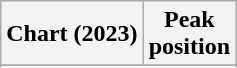<table class="wikitable sortable plainrowheaders" style="text-align:center">
<tr>
<th scope="col">Chart (2023)</th>
<th scope="col">Peak<br>position</th>
</tr>
<tr>
</tr>
<tr>
</tr>
<tr>
</tr>
<tr>
</tr>
</table>
